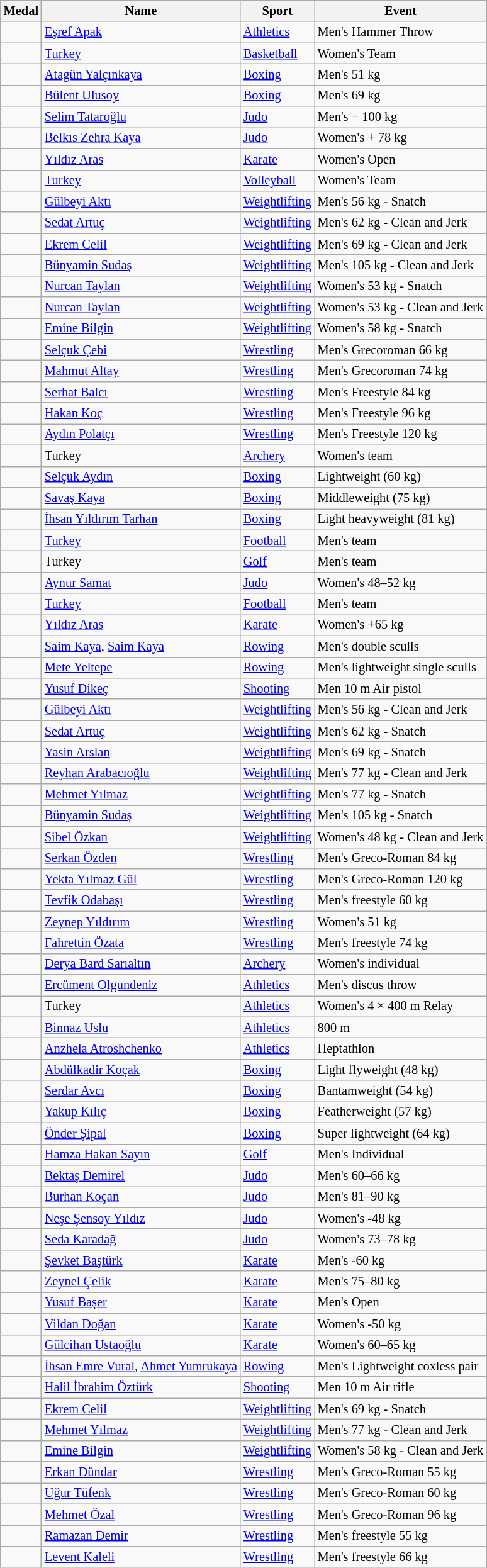<table class="wikitable" style="font-size:85%">
<tr>
<th>Medal</th>
<th>Name</th>
<th>Sport</th>
<th>Event</th>
</tr>
<tr>
<td></td>
<td><a href='#'>Eşref Apak</a></td>
<td><a href='#'>Athletics</a></td>
<td>Men's Hammer Throw</td>
</tr>
<tr>
<td></td>
<td><a href='#'>Turkey</a></td>
<td><a href='#'>Basketball</a></td>
<td>Women's Team</td>
</tr>
<tr>
<td></td>
<td><a href='#'>Atagün Yalçınkaya</a></td>
<td><a href='#'>Boxing</a></td>
<td>Men's 51 kg</td>
</tr>
<tr>
<td></td>
<td><a href='#'>Bülent Ulusoy</a></td>
<td><a href='#'>Boxing</a></td>
<td>Men's 69 kg</td>
</tr>
<tr>
<td></td>
<td><a href='#'>Selim Tataroğlu</a></td>
<td><a href='#'>Judo</a></td>
<td>Men's + 100 kg</td>
</tr>
<tr>
<td></td>
<td><a href='#'>Belkıs Zehra Kaya</a></td>
<td><a href='#'>Judo</a></td>
<td>Women's + 78 kg</td>
</tr>
<tr>
<td></td>
<td><a href='#'>Yıldız Aras</a></td>
<td><a href='#'>Karate</a></td>
<td>Women's Open</td>
</tr>
<tr>
<td></td>
<td><a href='#'>Turkey</a></td>
<td><a href='#'>Volleyball</a></td>
<td>Women's Team</td>
</tr>
<tr>
<td></td>
<td><a href='#'>Gülbeyi Aktı</a></td>
<td><a href='#'>Weightlifting</a></td>
<td>Men's 56 kg - Snatch</td>
</tr>
<tr>
<td></td>
<td><a href='#'>Sedat Artuç</a></td>
<td><a href='#'>Weightlifting</a></td>
<td>Men's 62 kg - Clean and Jerk</td>
</tr>
<tr>
<td></td>
<td><a href='#'>Ekrem Celil</a></td>
<td><a href='#'>Weightlifting</a></td>
<td>Men's 69 kg - Clean and Jerk</td>
</tr>
<tr>
<td></td>
<td><a href='#'>Bünyamin Sudaş</a></td>
<td><a href='#'>Weightlifting</a></td>
<td>Men's 105 kg - Clean and Jerk</td>
</tr>
<tr>
<td></td>
<td><a href='#'>Nurcan Taylan</a></td>
<td><a href='#'>Weightlifting</a></td>
<td>Women's 53 kg - Snatch</td>
</tr>
<tr>
<td></td>
<td><a href='#'>Nurcan Taylan</a></td>
<td><a href='#'>Weightlifting</a></td>
<td>Women's 53 kg - Clean and Jerk</td>
</tr>
<tr>
<td></td>
<td><a href='#'>Emine Bilgin</a></td>
<td><a href='#'>Weightlifting</a></td>
<td>Women's 58 kg - Snatch</td>
</tr>
<tr>
<td></td>
<td><a href='#'>Selçuk Çebi</a></td>
<td><a href='#'>Wrestling</a></td>
<td>Men's Grecoroman 66 kg</td>
</tr>
<tr>
<td></td>
<td><a href='#'>Mahmut Altay</a></td>
<td><a href='#'>Wrestling</a></td>
<td>Men's Grecoroman 74 kg</td>
</tr>
<tr>
<td></td>
<td><a href='#'>Serhat Balcı</a></td>
<td><a href='#'>Wrestling</a></td>
<td>Men's Freestyle 84 kg</td>
</tr>
<tr>
<td></td>
<td><a href='#'>Hakan Koç</a></td>
<td><a href='#'>Wrestling</a></td>
<td>Men's Freestyle 96 kg</td>
</tr>
<tr>
<td></td>
<td><a href='#'>Aydın Polatçı</a></td>
<td><a href='#'>Wrestling</a></td>
<td>Men's Freestyle 120 kg</td>
</tr>
<tr>
<td></td>
<td>Turkey</td>
<td><a href='#'>Archery</a></td>
<td>Women's team</td>
</tr>
<tr>
<td></td>
<td><a href='#'>Selçuk Aydın</a></td>
<td><a href='#'>Boxing</a></td>
<td>Lightweight (60 kg)</td>
</tr>
<tr>
<td></td>
<td><a href='#'>Savaş Kaya</a></td>
<td><a href='#'>Boxing</a></td>
<td>Middleweight (75 kg)</td>
</tr>
<tr>
<td></td>
<td><a href='#'>İhsan Yıldırım Tarhan</a></td>
<td><a href='#'>Boxing</a></td>
<td>Light heavyweight (81 kg)</td>
</tr>
<tr>
<td></td>
<td><a href='#'>Turkey</a></td>
<td><a href='#'>Football</a></td>
<td>Men's team</td>
</tr>
<tr>
<td></td>
<td>Turkey</td>
<td><a href='#'>Golf</a></td>
<td>Men's team</td>
</tr>
<tr>
<td></td>
<td><a href='#'>Aynur Samat</a></td>
<td><a href='#'>Judo</a></td>
<td>Women's 48–52 kg</td>
</tr>
<tr>
<td></td>
<td><a href='#'>Turkey</a></td>
<td><a href='#'>Football</a></td>
<td>Men's team</td>
</tr>
<tr>
<td></td>
<td><a href='#'>Yıldız Aras</a></td>
<td><a href='#'>Karate</a></td>
<td>Women's +65 kg</td>
</tr>
<tr>
<td></td>
<td><a href='#'>Saim Kaya</a>, <a href='#'>Saim Kaya</a></td>
<td><a href='#'>Rowing</a></td>
<td>Men's double sculls</td>
</tr>
<tr>
<td></td>
<td><a href='#'>Mete Yeltepe</a></td>
<td><a href='#'>Rowing</a></td>
<td>Men's lightweight single sculls</td>
</tr>
<tr>
<td></td>
<td><a href='#'>Yusuf Dikeç</a></td>
<td><a href='#'>Shooting</a></td>
<td>Men 10 m Air pistol</td>
</tr>
<tr>
<td></td>
<td><a href='#'>Gülbeyi Aktı</a></td>
<td><a href='#'>Weightlifting</a></td>
<td>Men's 56 kg - Clean and Jerk</td>
</tr>
<tr>
<td></td>
<td><a href='#'>Sedat Artuç</a></td>
<td><a href='#'>Weightlifting</a></td>
<td>Men's 62 kg - Snatch</td>
</tr>
<tr>
<td></td>
<td><a href='#'>Yasin Arslan</a></td>
<td><a href='#'>Weightlifting</a></td>
<td>Men's 69 kg - Snatch</td>
</tr>
<tr>
<td></td>
<td><a href='#'>Reyhan Arabacıoğlu</a></td>
<td><a href='#'>Weightlifting</a></td>
<td>Men's 77 kg - Clean and Jerk</td>
</tr>
<tr>
<td></td>
<td><a href='#'>Mehmet Yılmaz</a></td>
<td><a href='#'>Weightlifting</a></td>
<td>Men's 77 kg - Snatch</td>
</tr>
<tr>
<td></td>
<td><a href='#'>Bünyamin Sudaş</a></td>
<td><a href='#'>Weightlifting</a></td>
<td>Men's 105 kg - Snatch</td>
</tr>
<tr>
<td></td>
<td><a href='#'>Sibel Özkan</a></td>
<td><a href='#'>Weightlifting</a></td>
<td>Women's 48 kg - Clean and Jerk</td>
</tr>
<tr>
<td></td>
<td><a href='#'>Serkan Özden</a></td>
<td><a href='#'>Wrestling</a></td>
<td>Men's Greco-Roman 84 kg</td>
</tr>
<tr>
<td></td>
<td><a href='#'>Yekta Yılmaz Gül</a></td>
<td><a href='#'>Wrestling</a></td>
<td>Men's Greco-Roman 120 kg</td>
</tr>
<tr>
<td></td>
<td><a href='#'>Tevfik Odabaşı</a></td>
<td><a href='#'>Wrestling</a></td>
<td>Men's freestyle 60 kg</td>
</tr>
<tr>
<td></td>
<td><a href='#'>Zeynep Yıldırım</a></td>
<td><a href='#'>Wrestling</a></td>
<td>Women's 51 kg</td>
</tr>
<tr>
<td></td>
<td><a href='#'>Fahrettin Özata</a></td>
<td><a href='#'>Wrestling</a></td>
<td>Men's freestyle 74 kg</td>
</tr>
<tr>
<td></td>
<td><a href='#'>Derya Bard Sarıaltın</a></td>
<td><a href='#'>Archery</a></td>
<td>Women's individual</td>
</tr>
<tr>
<td></td>
<td><a href='#'>Ercüment Olgundeniz</a></td>
<td><a href='#'>Athletics</a></td>
<td>Men's discus throw</td>
</tr>
<tr>
<td></td>
<td>Turkey</td>
<td><a href='#'>Athletics</a></td>
<td>Women's 4 × 400 m Relay</td>
</tr>
<tr>
<td></td>
<td><a href='#'>Binnaz Uslu</a></td>
<td><a href='#'>Athletics</a></td>
<td>800 m</td>
</tr>
<tr>
<td></td>
<td><a href='#'>Anzhela Atroshchenko</a></td>
<td><a href='#'>Athletics</a></td>
<td>Heptathlon</td>
</tr>
<tr>
<td></td>
<td><a href='#'>Abdülkadir Koçak</a></td>
<td><a href='#'>Boxing</a></td>
<td>Light flyweight (48 kg)</td>
</tr>
<tr>
<td></td>
<td><a href='#'>Serdar Avcı</a></td>
<td><a href='#'>Boxing</a></td>
<td>Bantamweight (54 kg)</td>
</tr>
<tr>
<td></td>
<td><a href='#'>Yakup Kılıç</a></td>
<td><a href='#'>Boxing</a></td>
<td>Featherweight (57 kg)</td>
</tr>
<tr>
<td></td>
<td><a href='#'>Önder Şipal</a></td>
<td><a href='#'>Boxing</a></td>
<td>Super lightweight (64 kg)</td>
</tr>
<tr>
<td></td>
<td><a href='#'>Hamza Hakan Sayın</a></td>
<td><a href='#'>Golf</a></td>
<td>Men's Individual</td>
</tr>
<tr>
<td></td>
<td><a href='#'>Bektaş Demirel</a></td>
<td><a href='#'>Judo</a></td>
<td>Men's 60–66 kg</td>
</tr>
<tr>
<td></td>
<td><a href='#'>Burhan Koçan</a></td>
<td><a href='#'>Judo</a></td>
<td>Men's 81–90 kg</td>
</tr>
<tr>
<td></td>
<td><a href='#'>Neşe Şensoy Yıldız</a></td>
<td><a href='#'>Judo</a></td>
<td>Women's -48 kg</td>
</tr>
<tr>
<td></td>
<td><a href='#'>Seda Karadağ</a></td>
<td><a href='#'>Judo</a></td>
<td>Women's 73–78 kg</td>
</tr>
<tr>
<td></td>
<td><a href='#'>Şevket Baştürk</a></td>
<td><a href='#'>Karate</a></td>
<td>Men's -60 kg</td>
</tr>
<tr>
<td></td>
<td><a href='#'>Zeynel Çelik</a></td>
<td><a href='#'>Karate</a></td>
<td>Men's 75–80 kg</td>
</tr>
<tr>
<td></td>
<td><a href='#'>Yusuf Başer</a></td>
<td><a href='#'>Karate</a></td>
<td>Men's Open</td>
</tr>
<tr>
<td></td>
<td><a href='#'>Vildan Doğan</a></td>
<td><a href='#'>Karate</a></td>
<td>Women's -50 kg</td>
</tr>
<tr>
<td></td>
<td><a href='#'>Gülcihan Ustaoğlu</a></td>
<td><a href='#'>Karate</a></td>
<td>Women's 60–65 kg</td>
</tr>
<tr>
<td></td>
<td><a href='#'>İhsan Emre Vural</a>, <a href='#'>Ahmet Yumrukaya</a></td>
<td><a href='#'>Rowing</a></td>
<td>Men's Lightweight coxless pair</td>
</tr>
<tr>
<td></td>
<td><a href='#'>Halil İbrahim Öztürk</a></td>
<td><a href='#'>Shooting</a></td>
<td>Men 10 m Air rifle</td>
</tr>
<tr>
<td></td>
<td><a href='#'>Ekrem Celil</a></td>
<td><a href='#'>Weightlifting</a></td>
<td>Men's 69 kg - Snatch</td>
</tr>
<tr>
<td></td>
<td><a href='#'>Mehmet Yılmaz</a></td>
<td><a href='#'>Weightlifting</a></td>
<td>Men's 77 kg - Clean and Jerk</td>
</tr>
<tr>
<td></td>
<td><a href='#'>Emine Bilgin</a></td>
<td><a href='#'>Weightlifting</a></td>
<td>Women's 58 kg - Clean and Jerk</td>
</tr>
<tr>
<td></td>
<td><a href='#'>Erkan Dündar</a></td>
<td><a href='#'>Wrestling</a></td>
<td>Men's Greco-Roman 55 kg</td>
</tr>
<tr>
<td></td>
<td><a href='#'>Uğur Tüfenk</a></td>
<td><a href='#'>Wrestling</a></td>
<td>Men's Greco-Roman 60 kg</td>
</tr>
<tr>
<td></td>
<td><a href='#'>Mehmet Özal</a></td>
<td><a href='#'>Wrestling</a></td>
<td>Men's Greco-Roman 96 kg</td>
</tr>
<tr>
<td></td>
<td><a href='#'>Ramazan Demir</a></td>
<td><a href='#'>Wrestling</a></td>
<td>Men's freestyle 55 kg</td>
</tr>
<tr>
<td></td>
<td><a href='#'>Levent Kaleli</a></td>
<td><a href='#'>Wrestling</a></td>
<td>Men's freestyle 66 kg</td>
</tr>
</table>
